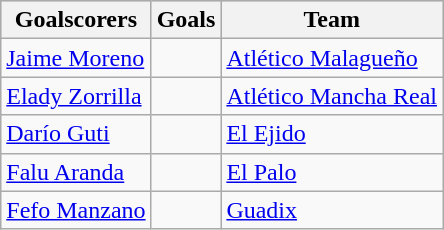<table class="wikitable sortable" class="wikitable">
<tr style="background:#ccc; text-align:center;">
<th>Goalscorers</th>
<th>Goals</th>
<th>Team</th>
</tr>
<tr>
<td> <a href='#'>Jaime Moreno</a></td>
<td></td>
<td><a href='#'>Atlético Malagueño</a></td>
</tr>
<tr>
<td> <a href='#'>Elady Zorrilla</a></td>
<td></td>
<td><a href='#'>Atlético Mancha Real</a></td>
</tr>
<tr>
<td> <a href='#'>Darío Guti</a></td>
<td></td>
<td><a href='#'>El Ejido</a></td>
</tr>
<tr>
<td> <a href='#'>Falu Aranda</a></td>
<td></td>
<td><a href='#'>El Palo</a></td>
</tr>
<tr>
<td> <a href='#'>Fefo Manzano</a></td>
<td></td>
<td><a href='#'>Guadix</a></td>
</tr>
</table>
